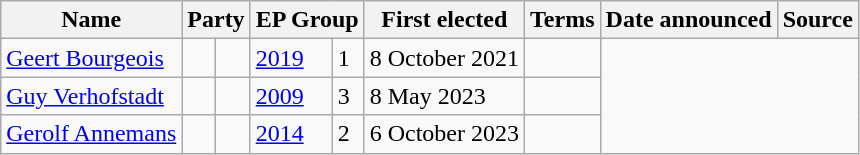<table class="wikitable">
<tr>
<th>Name</th>
<th colspan="2">Party</th>
<th colspan="2">EP Group</th>
<th>First elected</th>
<th>Terms</th>
<th>Date announced</th>
<th>Source</th>
</tr>
<tr>
<td><a href='#'>Geert Bourgeois</a></td>
<td></td>
<td></td>
<td><a href='#'>2019</a></td>
<td>1</td>
<td>8 October 2021</td>
<td></td>
</tr>
<tr>
<td><a href='#'>Guy Verhofstadt</a></td>
<td></td>
<td></td>
<td><a href='#'>2009</a></td>
<td>3</td>
<td>8 May 2023</td>
<td></td>
</tr>
<tr>
<td><a href='#'>Gerolf Annemans</a></td>
<td></td>
<td></td>
<td><a href='#'>2014</a></td>
<td>2</td>
<td>6 October 2023</td>
<td></td>
</tr>
</table>
